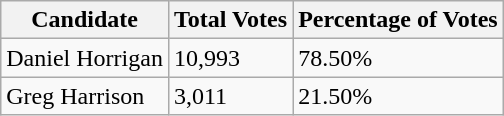<table class="wikitable">
<tr>
<th>Candidate</th>
<th>Total Votes</th>
<th>Percentage of Votes</th>
</tr>
<tr>
<td>Daniel Horrigan</td>
<td>10,993</td>
<td>78.50%</td>
</tr>
<tr>
<td>Greg Harrison</td>
<td>3,011</td>
<td>21.50%</td>
</tr>
</table>
